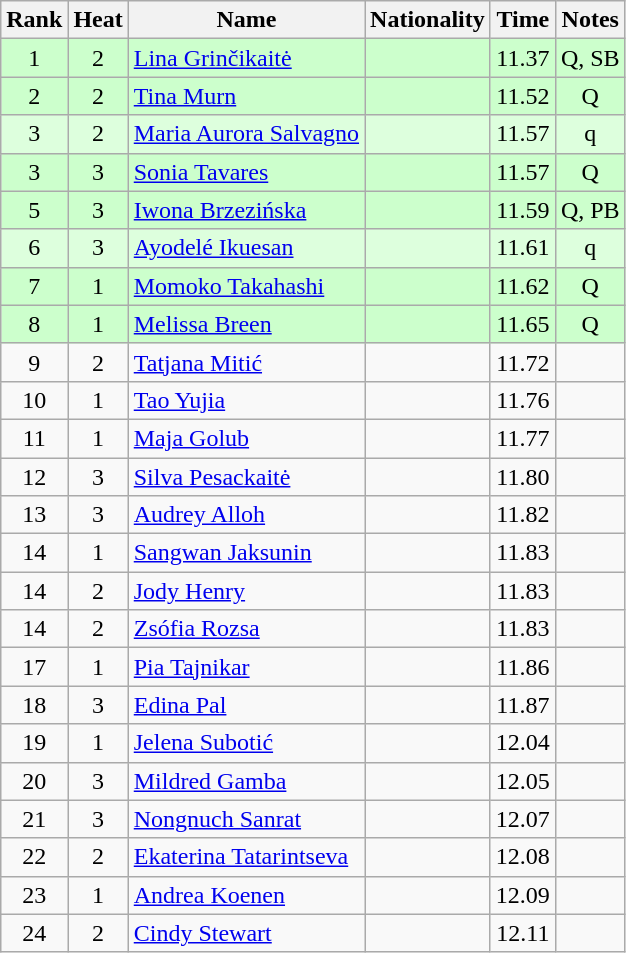<table class="wikitable sortable" style="text-align:center">
<tr>
<th>Rank</th>
<th>Heat</th>
<th>Name</th>
<th>Nationality</th>
<th>Time</th>
<th>Notes</th>
</tr>
<tr bgcolor=ccffcc>
<td>1</td>
<td>2</td>
<td align=left><a href='#'>Lina Grinčikaitė</a></td>
<td align=left></td>
<td>11.37</td>
<td>Q, SB</td>
</tr>
<tr bgcolor=ccffcc>
<td>2</td>
<td>2</td>
<td align=left><a href='#'>Tina Murn</a></td>
<td align=left></td>
<td>11.52</td>
<td>Q</td>
</tr>
<tr bgcolor=ddffdd>
<td>3</td>
<td>2</td>
<td align=left><a href='#'>Maria Aurora Salvagno</a></td>
<td align=left></td>
<td>11.57</td>
<td>q</td>
</tr>
<tr bgcolor=ccffcc>
<td>3</td>
<td>3</td>
<td align=left><a href='#'>Sonia Tavares</a></td>
<td align=left></td>
<td>11.57</td>
<td>Q</td>
</tr>
<tr bgcolor=ccffcc>
<td>5</td>
<td>3</td>
<td align=left><a href='#'>Iwona Brzezińska</a></td>
<td align=left></td>
<td>11.59</td>
<td>Q, PB</td>
</tr>
<tr bgcolor=ddffdd>
<td>6</td>
<td>3</td>
<td align=left><a href='#'>Ayodelé Ikuesan</a></td>
<td align=left></td>
<td>11.61</td>
<td>q</td>
</tr>
<tr bgcolor=ccffcc>
<td>7</td>
<td>1</td>
<td align=left><a href='#'>Momoko Takahashi</a></td>
<td align=left></td>
<td>11.62</td>
<td>Q</td>
</tr>
<tr bgcolor=ccffcc>
<td>8</td>
<td>1</td>
<td align=left><a href='#'>Melissa Breen</a></td>
<td align=left></td>
<td>11.65</td>
<td>Q</td>
</tr>
<tr>
<td>9</td>
<td>2</td>
<td align=left><a href='#'>Tatjana Mitić</a></td>
<td align=left></td>
<td>11.72</td>
<td></td>
</tr>
<tr>
<td>10</td>
<td>1</td>
<td align=left><a href='#'>Tao Yujia</a></td>
<td align=left></td>
<td>11.76</td>
<td></td>
</tr>
<tr>
<td>11</td>
<td>1</td>
<td align=left><a href='#'>Maja Golub</a></td>
<td align=left></td>
<td>11.77</td>
<td></td>
</tr>
<tr>
<td>12</td>
<td>3</td>
<td align=left><a href='#'>Silva Pesackaitė</a></td>
<td align=left></td>
<td>11.80</td>
<td></td>
</tr>
<tr>
<td>13</td>
<td>3</td>
<td align=left><a href='#'>Audrey Alloh</a></td>
<td align=left></td>
<td>11.82</td>
<td></td>
</tr>
<tr>
<td>14</td>
<td>1</td>
<td align=left><a href='#'>Sangwan Jaksunin</a></td>
<td align=left></td>
<td>11.83</td>
<td></td>
</tr>
<tr>
<td>14</td>
<td>2</td>
<td align=left><a href='#'>Jody Henry</a></td>
<td align=left></td>
<td>11.83</td>
<td></td>
</tr>
<tr>
<td>14</td>
<td>2</td>
<td align=left><a href='#'>Zsófia Rozsa</a></td>
<td align=left></td>
<td>11.83</td>
<td></td>
</tr>
<tr>
<td>17</td>
<td>1</td>
<td align=left><a href='#'>Pia Tajnikar</a></td>
<td align=left></td>
<td>11.86</td>
<td></td>
</tr>
<tr>
<td>18</td>
<td>3</td>
<td align=left><a href='#'>Edina Pal</a></td>
<td align=left></td>
<td>11.87</td>
<td></td>
</tr>
<tr>
<td>19</td>
<td>1</td>
<td align=left><a href='#'>Jelena Subotić</a></td>
<td align=left></td>
<td>12.04</td>
<td></td>
</tr>
<tr>
<td>20</td>
<td>3</td>
<td align=left><a href='#'>Mildred Gamba</a></td>
<td align=left></td>
<td>12.05</td>
<td></td>
</tr>
<tr>
<td>21</td>
<td>3</td>
<td align=left><a href='#'>Nongnuch Sanrat</a></td>
<td align=left></td>
<td>12.07</td>
<td></td>
</tr>
<tr>
<td>22</td>
<td>2</td>
<td align=left><a href='#'>Ekaterina Tatarintseva</a></td>
<td align=left></td>
<td>12.08</td>
<td></td>
</tr>
<tr>
<td>23</td>
<td>1</td>
<td align=left><a href='#'>Andrea Koenen</a></td>
<td align=left></td>
<td>12.09</td>
<td></td>
</tr>
<tr>
<td>24</td>
<td>2</td>
<td align=left><a href='#'>Cindy Stewart</a></td>
<td align=left></td>
<td>12.11</td>
<td></td>
</tr>
</table>
